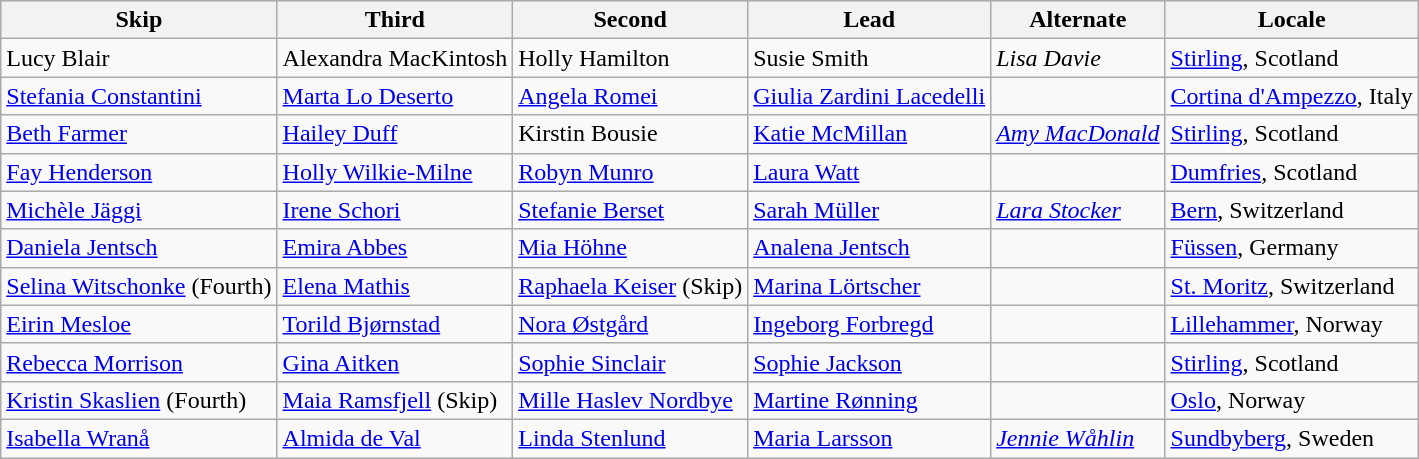<table class=wikitable>
<tr>
<th scope="col">Skip</th>
<th scope="col">Third</th>
<th scope="col">Second</th>
<th scope="col">Lead</th>
<th scope="col">Alternate</th>
<th scope="col">Locale</th>
</tr>
<tr>
<td>Lucy Blair</td>
<td>Alexandra MacKintosh</td>
<td>Holly Hamilton</td>
<td>Susie Smith</td>
<td><em>Lisa Davie</em></td>
<td> <a href='#'>Stirling</a>, Scotland</td>
</tr>
<tr>
<td><a href='#'>Stefania Constantini</a></td>
<td><a href='#'>Marta Lo Deserto</a></td>
<td><a href='#'>Angela Romei</a></td>
<td><a href='#'>Giulia Zardini Lacedelli</a></td>
<td></td>
<td> <a href='#'>Cortina d'Ampezzo</a>, Italy</td>
</tr>
<tr>
<td><a href='#'>Beth Farmer</a></td>
<td><a href='#'>Hailey Duff</a></td>
<td>Kirstin Bousie</td>
<td><a href='#'>Katie McMillan</a></td>
<td><em><a href='#'>Amy MacDonald</a></em></td>
<td> <a href='#'>Stirling</a>, Scotland</td>
</tr>
<tr>
<td><a href='#'>Fay Henderson</a></td>
<td><a href='#'>Holly Wilkie-Milne</a></td>
<td><a href='#'>Robyn Munro</a></td>
<td><a href='#'>Laura Watt</a></td>
<td></td>
<td> <a href='#'>Dumfries</a>, Scotland</td>
</tr>
<tr>
<td><a href='#'>Michèle Jäggi</a></td>
<td><a href='#'>Irene Schori</a></td>
<td><a href='#'>Stefanie Berset</a></td>
<td><a href='#'>Sarah Müller</a></td>
<td><em><a href='#'>Lara Stocker</a></em></td>
<td> <a href='#'>Bern</a>, Switzerland</td>
</tr>
<tr>
<td><a href='#'>Daniela Jentsch</a></td>
<td><a href='#'>Emira Abbes</a></td>
<td><a href='#'>Mia Höhne</a></td>
<td><a href='#'>Analena Jentsch</a></td>
<td></td>
<td> <a href='#'>Füssen</a>, Germany</td>
</tr>
<tr>
<td><a href='#'>Selina Witschonke</a> (Fourth)</td>
<td><a href='#'>Elena Mathis</a></td>
<td><a href='#'>Raphaela Keiser</a> (Skip)</td>
<td><a href='#'>Marina Lörtscher</a></td>
<td></td>
<td> <a href='#'>St. Moritz</a>, Switzerland</td>
</tr>
<tr>
<td><a href='#'>Eirin Mesloe</a></td>
<td><a href='#'>Torild Bjørnstad</a></td>
<td><a href='#'>Nora Østgård</a></td>
<td><a href='#'>Ingeborg Forbregd</a></td>
<td></td>
<td> <a href='#'>Lillehammer</a>, Norway</td>
</tr>
<tr>
<td><a href='#'>Rebecca Morrison</a></td>
<td><a href='#'>Gina Aitken</a></td>
<td><a href='#'>Sophie Sinclair</a></td>
<td><a href='#'>Sophie Jackson</a></td>
<td></td>
<td> <a href='#'>Stirling</a>, Scotland</td>
</tr>
<tr>
<td><a href='#'>Kristin Skaslien</a> (Fourth)</td>
<td><a href='#'>Maia Ramsfjell</a> (Skip)</td>
<td><a href='#'>Mille Haslev Nordbye</a></td>
<td><a href='#'>Martine Rønning</a></td>
<td></td>
<td> <a href='#'>Oslo</a>, Norway</td>
</tr>
<tr>
<td><a href='#'>Isabella Wranå</a></td>
<td><a href='#'>Almida de Val</a></td>
<td><a href='#'>Linda Stenlund</a></td>
<td><a href='#'>Maria Larsson</a></td>
<td><em><a href='#'>Jennie Wåhlin</a></em></td>
<td> <a href='#'>Sundbyberg</a>, Sweden</td>
</tr>
</table>
